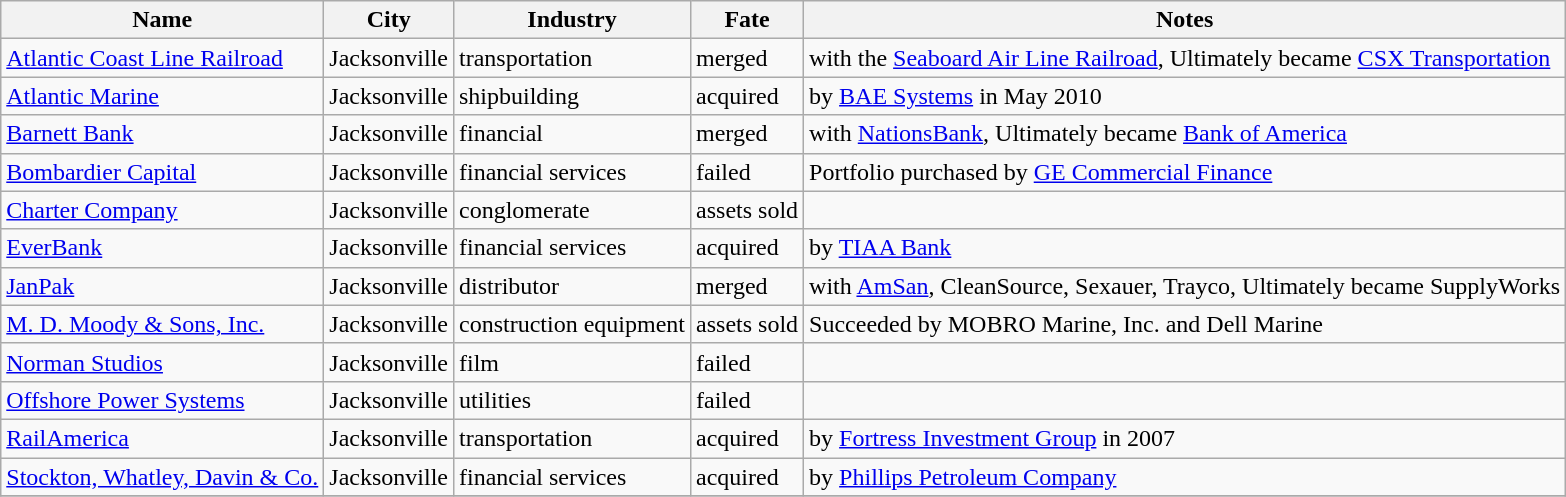<table class="wikitable sortable">
<tr>
<th>Name</th>
<th>City</th>
<th>Industry</th>
<th>Fate</th>
<th class="wikitable sortable">Notes</th>
</tr>
<tr>
<td><a href='#'>Atlantic Coast Line Railroad</a></td>
<td>Jacksonville</td>
<td>transportation</td>
<td>merged</td>
<td>with the <a href='#'>Seaboard Air Line Railroad</a>, Ultimately became <a href='#'>CSX Transportation</a></td>
</tr>
<tr>
<td><a href='#'>Atlantic Marine</a></td>
<td>Jacksonville</td>
<td>shipbuilding</td>
<td>acquired</td>
<td>by <a href='#'>BAE Systems</a> in May 2010</td>
</tr>
<tr>
<td><a href='#'>Barnett Bank</a></td>
<td>Jacksonville</td>
<td>financial</td>
<td>merged</td>
<td>with <a href='#'>NationsBank</a>, Ultimately became <a href='#'>Bank of America</a></td>
</tr>
<tr>
<td><a href='#'>Bombardier Capital</a></td>
<td>Jacksonville</td>
<td>financial services</td>
<td>failed</td>
<td>Portfolio purchased by <a href='#'>GE Commercial Finance</a></td>
</tr>
<tr>
<td><a href='#'>Charter Company</a></td>
<td>Jacksonville</td>
<td>conglomerate</td>
<td>assets sold</td>
<td></td>
</tr>
<tr>
<td><a href='#'>EverBank</a></td>
<td>Jacksonville</td>
<td>financial services</td>
<td>acquired</td>
<td>by <a href='#'>TIAA Bank</a></td>
</tr>
<tr>
<td><a href='#'>JanPak</a></td>
<td>Jacksonville</td>
<td>distributor</td>
<td>merged</td>
<td>with <a href='#'>AmSan</a>, CleanSource, Sexauer, Trayco, Ultimately became SupplyWorks</td>
</tr>
<tr>
<td><a href='#'>M. D. Moody & Sons, Inc.</a></td>
<td>Jacksonville</td>
<td>construction equipment</td>
<td>assets sold</td>
<td>Succeeded by MOBRO Marine, Inc. and Dell Marine</td>
</tr>
<tr>
<td><a href='#'>Norman Studios</a></td>
<td>Jacksonville</td>
<td>film</td>
<td>failed</td>
<td></td>
</tr>
<tr>
<td><a href='#'>Offshore Power Systems</a></td>
<td>Jacksonville</td>
<td>utilities</td>
<td>failed</td>
<td></td>
</tr>
<tr>
<td><a href='#'>RailAmerica</a></td>
<td>Jacksonville</td>
<td>transportation</td>
<td>acquired</td>
<td>by <a href='#'>Fortress Investment Group</a> in 2007</td>
</tr>
<tr>
<td><a href='#'>Stockton, Whatley, Davin & Co.</a></td>
<td>Jacksonville</td>
<td>financial services</td>
<td>acquired</td>
<td>by <a href='#'>Phillips Petroleum Company</a></td>
</tr>
<tr>
</tr>
</table>
